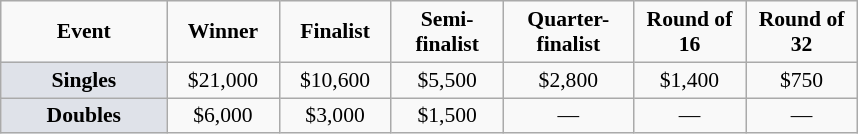<table class="wikitable" style="font-size:90%; text-align:center">
<tr>
<td width="104px"><strong>Event</strong></td>
<td width="68px"><strong>Winner</strong></td>
<td width="68px"><strong>Finalist</strong></td>
<td width="68px"><strong>Semi-finalist</strong></td>
<td width="80px"><strong>Quarter-finalist</strong></td>
<td width="68px"><strong>Round of 16</strong></td>
<td width="68px"><strong>Round of 32</strong></td>
</tr>
<tr>
<td bgcolor="#dfe2e9"><strong>Singles</strong></td>
<td>$21,000</td>
<td>$10,600</td>
<td>$5,500</td>
<td>$2,800</td>
<td>$1,400</td>
<td>$750</td>
</tr>
<tr>
<td bgcolor="#dfe2e9"><strong>Doubles</strong></td>
<td>$6,000</td>
<td>$3,000</td>
<td>$1,500</td>
<td>—</td>
<td>—</td>
<td>—</td>
</tr>
</table>
